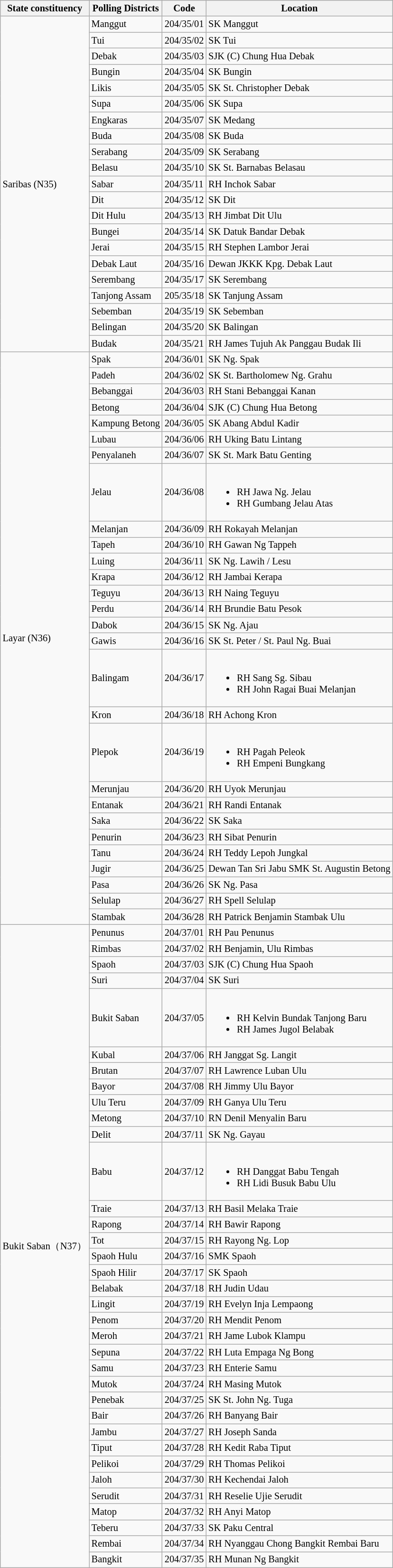<table class="wikitable sortable mw-collapsible" style="white-space:nowrap;font-size:85%">
<tr>
<th>State constituency</th>
<th>Polling Districts</th>
<th>Code</th>
<th>Location</th>
</tr>
<tr>
<td rowspan="21">Saribas (N35)</td>
<td>Manggut</td>
<td>204/35/01</td>
<td>SK Manggut</td>
</tr>
<tr>
<td>Tui</td>
<td>204/35/02</td>
<td>SK Tui</td>
</tr>
<tr>
<td>Debak</td>
<td>204/35/03</td>
<td>SJK (C) Chung Hua Debak</td>
</tr>
<tr>
<td>Bungin</td>
<td>204/35/04</td>
<td>SK Bungin</td>
</tr>
<tr>
<td>Likis</td>
<td>204/35/05</td>
<td>SK St. Christopher Debak</td>
</tr>
<tr>
<td>Supa</td>
<td>204/35/06</td>
<td>SK Supa</td>
</tr>
<tr>
<td>Engkaras</td>
<td>204/35/07</td>
<td>SK Medang</td>
</tr>
<tr>
<td>Buda</td>
<td>204/35/08</td>
<td>SK Buda</td>
</tr>
<tr>
<td>Serabang</td>
<td>204/35/09</td>
<td>SK Serabang</td>
</tr>
<tr>
<td>Belasu</td>
<td>204/35/10</td>
<td>SK St. Barnabas Belasau</td>
</tr>
<tr>
<td>Sabar</td>
<td>204/35/11</td>
<td>RH Inchok Sabar</td>
</tr>
<tr>
<td>Dit</td>
<td>204/35/12</td>
<td>SK Dit</td>
</tr>
<tr>
<td>Dit Hulu</td>
<td>204/35/13</td>
<td>RH Jimbat Dit Ulu</td>
</tr>
<tr>
<td>Bungei</td>
<td>204/35/14</td>
<td>SK Datuk Bandar Debak</td>
</tr>
<tr>
<td>Jerai</td>
<td>204/35/15</td>
<td>RH Stephen Lambor Jerai</td>
</tr>
<tr>
<td>Debak Laut</td>
<td>204/35/16</td>
<td>Dewan JKKK Kpg. Debak Laut</td>
</tr>
<tr>
<td>Serembang</td>
<td>204/35/17</td>
<td>SK Serembang</td>
</tr>
<tr>
<td>Tanjong Assam</td>
<td>205/35/18</td>
<td>SK Tanjung Assam</td>
</tr>
<tr>
<td>Sebemban</td>
<td>204/35/19</td>
<td>SK Sebemban</td>
</tr>
<tr>
<td>Belingan</td>
<td>204/35/20</td>
<td>SK Balingan</td>
</tr>
<tr>
<td>Budak</td>
<td>204/35/21</td>
<td>RH James Tujuh Ak Panggau Budak Ili</td>
</tr>
<tr>
<td rowspan="28">Layar (N36)</td>
<td>Spak</td>
<td>204/36/01</td>
<td>SK Ng. Spak</td>
</tr>
<tr>
<td>Padeh</td>
<td>204/36/02</td>
<td>SK St. Bartholomew Ng. Grahu</td>
</tr>
<tr>
<td>Bebanggai</td>
<td>204/36/03</td>
<td>RH Stani Bebanggai Kanan</td>
</tr>
<tr>
<td>Betong</td>
<td>204/36/04</td>
<td>SJK (C) Chung Hua Betong</td>
</tr>
<tr>
<td>Kampung Betong</td>
<td>204/36/05</td>
<td>SK Abang Abdul Kadir</td>
</tr>
<tr>
<td>Lubau</td>
<td>204/36/06</td>
<td>RH Uking Batu Lintang</td>
</tr>
<tr>
<td>Penyalaneh</td>
<td>204/36/07</td>
<td>SK St. Mark Batu Genting</td>
</tr>
<tr>
<td>Jelau</td>
<td>204/36/08</td>
<td><br><ul><li>RH Jawa Ng. Jelau</li><li>RH Gumbang Jelau Atas</li></ul></td>
</tr>
<tr>
<td>Melanjan</td>
<td>204/36/09</td>
<td>RH Rokayah Melanjan</td>
</tr>
<tr>
<td>Tapeh</td>
<td>204/36/10</td>
<td>RH Gawan Ng Tappeh</td>
</tr>
<tr>
<td>Luing</td>
<td>204/36/11</td>
<td>SK Ng. Lawih / Lesu</td>
</tr>
<tr>
<td>Krapa</td>
<td>204/36/12</td>
<td>RH Jambai Kerapa</td>
</tr>
<tr>
<td>Teguyu</td>
<td>204/36/13</td>
<td>RH Naing Teguyu</td>
</tr>
<tr>
<td>Perdu</td>
<td>204/36/14</td>
<td>RH Brundie Batu Pesok</td>
</tr>
<tr>
<td>Dabok</td>
<td>204/36/15</td>
<td>SK Ng. Ajau</td>
</tr>
<tr>
<td>Gawis</td>
<td>204/36/16</td>
<td>SK St. Peter / St. Paul Ng. Buai</td>
</tr>
<tr>
<td>Balingam</td>
<td>204/36/17</td>
<td><br><ul><li>RH Sang Sg. Sibau</li><li>RH John Ragai Buai Melanjan</li></ul></td>
</tr>
<tr>
<td>Kron</td>
<td>204/36/18</td>
<td>RH Achong Kron</td>
</tr>
<tr>
<td>Plepok</td>
<td>204/36/19</td>
<td><br><ul><li>RH Pagah Peleok</li><li>RH Empeni Bungkang</li></ul></td>
</tr>
<tr>
<td>Merunjau</td>
<td>204/36/20</td>
<td>RH Uyok Merunjau</td>
</tr>
<tr>
<td>Entanak</td>
<td>204/36/21</td>
<td>RH Randi Entanak</td>
</tr>
<tr>
<td>Saka</td>
<td>204/36/22</td>
<td>SK Saka</td>
</tr>
<tr>
<td>Penurin</td>
<td>204/36/23</td>
<td>RH Sibat Penurin</td>
</tr>
<tr>
<td>Tanu</td>
<td>204/36/24</td>
<td>RH Teddy Lepoh Jungkal</td>
</tr>
<tr>
<td>Jugir</td>
<td>204/36/25</td>
<td>Dewan Tan Sri Jabu SMK St. Augustin Betong</td>
</tr>
<tr>
<td>Pasa</td>
<td>204/36/26</td>
<td>SK Ng. Pasa</td>
</tr>
<tr>
<td>Selulap</td>
<td>204/36/27</td>
<td>RH Spell Selulap</td>
</tr>
<tr>
<td>Stambak</td>
<td>204/36/28</td>
<td>RH Patrick Benjamin Stambak Ulu</td>
</tr>
<tr>
<td rowspan="35">Bukit Saban（N37）</td>
<td>Penunus</td>
<td>204/37/01</td>
<td>RH Pau Penunus</td>
</tr>
<tr>
<td>Rimbas</td>
<td>204/37/02</td>
<td>RH Benjamin, Ulu Rimbas</td>
</tr>
<tr>
<td>Spaoh</td>
<td>204/37/03</td>
<td>SJK (C) Chung Hua Spaoh</td>
</tr>
<tr>
<td>Suri</td>
<td>204/37/04</td>
<td>SK Suri</td>
</tr>
<tr>
<td>Bukit Saban</td>
<td>204/37/05</td>
<td><br><ul><li>RH Kelvin Bundak Tanjong Baru</li><li>RH James Jugol Belabak</li></ul></td>
</tr>
<tr>
<td>Kubal</td>
<td>204/37/06</td>
<td>RH Janggat Sg. Langit</td>
</tr>
<tr>
<td>Brutan</td>
<td>204/37/07</td>
<td>RH Lawrence Luban Ulu</td>
</tr>
<tr>
<td>Bayor</td>
<td>204/37/08</td>
<td>RH Jimmy Ulu Bayor</td>
</tr>
<tr>
<td>Ulu Teru</td>
<td>204/37/09</td>
<td>RH Ganya Ulu Teru</td>
</tr>
<tr>
<td>Metong</td>
<td>204/37/10</td>
<td>RN Denil Menyalin Baru</td>
</tr>
<tr>
<td>Delit</td>
<td>204/37/11</td>
<td>SK Ng. Gayau</td>
</tr>
<tr>
<td>Babu</td>
<td>204/37/12</td>
<td><br><ul><li>RH Danggat Babu Tengah</li><li>RH Lidi Busuk Babu Ulu</li></ul></td>
</tr>
<tr>
<td>Traie</td>
<td>204/37/13</td>
<td>RH Basil Melaka Traie</td>
</tr>
<tr>
<td>Rapong</td>
<td>204/37/14</td>
<td>RH Bawir Rapong</td>
</tr>
<tr>
<td>Tot</td>
<td>204/37/15</td>
<td>RH Rayong Ng. Lop</td>
</tr>
<tr>
<td>Spaoh Hulu</td>
<td>204/37/16</td>
<td>SMK Spaoh</td>
</tr>
<tr>
<td>Spaoh Hilir</td>
<td>204/37/17</td>
<td>SK Spaoh</td>
</tr>
<tr>
<td>Belabak</td>
<td>204/37/18</td>
<td>RH Judin Udau</td>
</tr>
<tr>
<td>Lingit</td>
<td>204/37/19</td>
<td>RH Evelyn Inja Lempaong</td>
</tr>
<tr>
<td>Penom</td>
<td>204/37/20</td>
<td>RH Mendit Penom</td>
</tr>
<tr>
<td>Meroh</td>
<td>204/37/21</td>
<td>RH Jame Lubok Klampu</td>
</tr>
<tr>
<td>Sepuna</td>
<td>204/37/22</td>
<td>RH Luta Empaga Ng Bong</td>
</tr>
<tr>
<td>Samu</td>
<td>204/37/23</td>
<td>RH Enterie Samu</td>
</tr>
<tr>
<td>Mutok</td>
<td>204/37/24</td>
<td>RH Masing Mutok</td>
</tr>
<tr>
<td>Penebak</td>
<td>204/37/25</td>
<td>SK St. John Ng. Tuga</td>
</tr>
<tr>
<td>Bair</td>
<td>204/37/26</td>
<td>RH Banyang Bair</td>
</tr>
<tr>
<td>Jambu</td>
<td>204/37/27</td>
<td>RH Joseph Sanda</td>
</tr>
<tr>
<td>Tiput</td>
<td>204/37/28</td>
<td>RH Kedit Raba Tiput</td>
</tr>
<tr>
<td>Pelikoi</td>
<td>204/37/29</td>
<td>RH Thomas Pelikoi</td>
</tr>
<tr>
<td>Jaloh</td>
<td>204/37/30</td>
<td>RH Kechendai Jaloh</td>
</tr>
<tr>
<td>Serudit</td>
<td>204/37/31</td>
<td>RH Reselie Ujie Serudit</td>
</tr>
<tr>
<td>Matop</td>
<td>204/37/32</td>
<td>RH Anyi Matop</td>
</tr>
<tr>
<td>Teberu</td>
<td>204/37/33</td>
<td>SK Paku Central</td>
</tr>
<tr>
<td>Rembai</td>
<td>204/37/34</td>
<td>RH Nyanggau Chong Bangkit Rembai Baru</td>
</tr>
<tr>
<td>Bangkit</td>
<td>204/37/35</td>
<td>RH Munan Ng Bangkit</td>
</tr>
</table>
